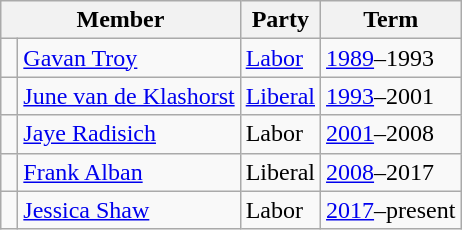<table class="wikitable">
<tr>
<th colspan="2">Member</th>
<th>Party</th>
<th>Term</th>
</tr>
<tr>
<td> </td>
<td><a href='#'>Gavan Troy</a></td>
<td><a href='#'>Labor</a></td>
<td><a href='#'>1989</a>–1993</td>
</tr>
<tr>
<td> </td>
<td><a href='#'>June van de Klashorst</a></td>
<td><a href='#'>Liberal</a></td>
<td><a href='#'>1993</a>–2001</td>
</tr>
<tr>
<td> </td>
<td><a href='#'>Jaye Radisich</a></td>
<td>Labor</td>
<td><a href='#'>2001</a>–2008</td>
</tr>
<tr>
<td> </td>
<td><a href='#'>Frank Alban</a></td>
<td>Liberal</td>
<td><a href='#'>2008</a>–2017</td>
</tr>
<tr>
<td> </td>
<td><a href='#'>Jessica Shaw</a></td>
<td>Labor</td>
<td><a href='#'>2017</a>–present</td>
</tr>
</table>
